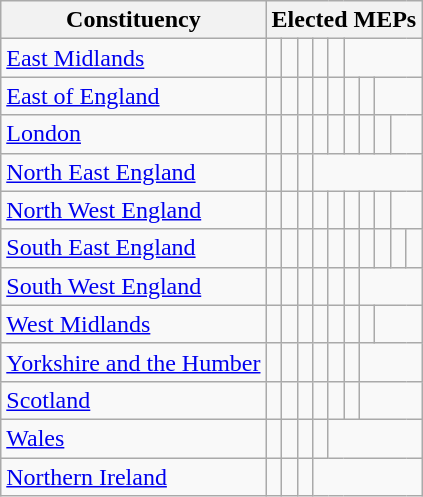<table class="wikitable">
<tr>
<th>Constituency</th>
<th colspan=10>Elected MEPs</th>
</tr>
<tr>
<td><a href='#'>East Midlands</a></td>
<td><strong></strong></td>
<td><strong></strong></td>
<td><strong></strong></td>
<td><strong></strong></td>
<td><strong></strong></td>
<td colspan=5> </td>
</tr>
<tr>
<td><a href='#'>East of England</a></td>
<td><strong></strong></td>
<td><strong></strong></td>
<td><strong></strong></td>
<td><strong></strong></td>
<td><strong></strong></td>
<td><strong></strong></td>
<td><strong></strong></td>
<td colspan=3> </td>
</tr>
<tr>
<td><a href='#'>London</a></td>
<td><strong></strong></td>
<td><strong></strong></td>
<td><strong></strong></td>
<td><strong></strong></td>
<td><strong></strong></td>
<td><strong></strong></td>
<td><strong></strong></td>
<td><strong></strong></td>
<td colspan=2> </td>
</tr>
<tr>
<td><a href='#'>North East England</a></td>
<td><strong></strong></td>
<td><strong></strong></td>
<td><strong></strong></td>
<td colspan=7> </td>
</tr>
<tr>
<td><a href='#'>North West England</a></td>
<td><strong></strong></td>
<td><strong></strong></td>
<td><strong></strong></td>
<td><strong></strong></td>
<td><strong></strong></td>
<td><strong></strong></td>
<td><strong></strong></td>
<td><strong></strong></td>
<td colspan=2> </td>
</tr>
<tr>
<td><a href='#'>South East England</a></td>
<td><strong></strong></td>
<td><strong></strong></td>
<td><strong></strong></td>
<td><strong></strong></td>
<td><strong></strong></td>
<td><strong></strong></td>
<td><strong></strong></td>
<td><strong></strong></td>
<td><strong></strong></td>
<td><strong></strong></td>
</tr>
<tr>
<td><a href='#'>South West England</a></td>
<td><strong></strong></td>
<td><strong></strong></td>
<td><strong></strong></td>
<td><strong></strong></td>
<td><strong></strong></td>
<td><strong></strong></td>
<td colspan=4> </td>
</tr>
<tr>
<td><a href='#'>West Midlands</a></td>
<td><strong></strong></td>
<td><strong></strong></td>
<td><strong></strong></td>
<td><strong></strong></td>
<td><strong></strong></td>
<td><strong></strong></td>
<td><strong></strong></td>
<td colspan=3> </td>
</tr>
<tr>
<td><a href='#'>Yorkshire and the Humber</a></td>
<td><strong></strong></td>
<td><strong></strong></td>
<td><strong></strong></td>
<td><strong></strong></td>
<td><strong></strong></td>
<td><strong></strong></td>
<td colspan=4> </td>
</tr>
<tr>
<td><a href='#'>Scotland</a></td>
<td><strong></strong></td>
<td><strong></strong></td>
<td><strong></strong></td>
<td><strong></strong></td>
<td><strong></strong></td>
<td><strong></strong></td>
<td colspan=4> </td>
</tr>
<tr>
<td><a href='#'>Wales</a></td>
<td><strong></strong></td>
<td><strong></strong></td>
<td><strong></strong></td>
<td><strong></strong></td>
<td colspan=6> </td>
</tr>
<tr>
<td><a href='#'>Northern Ireland</a></td>
<td><strong></strong></td>
<td><strong></strong></td>
<td><strong></strong></td>
<td colspan=7> </td>
</tr>
</table>
